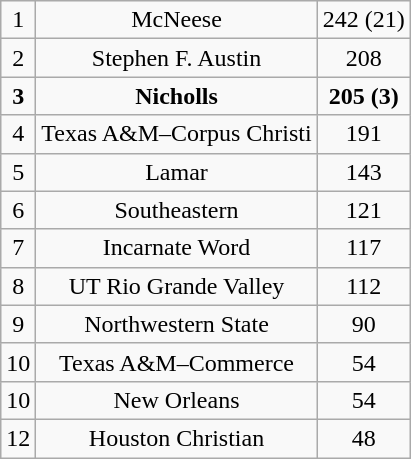<table class="wikitable">
<tr align="center">
<td>1</td>
<td>McNeese</td>
<td>242 (21)</td>
</tr>
<tr align="center">
<td>2</td>
<td>Stephen F. Austin</td>
<td>208</td>
</tr>
<tr align="center">
<td><strong>3</strong></td>
<td><strong>Nicholls</strong></td>
<td><strong>205 (3)</strong></td>
</tr>
<tr align="center">
<td>4</td>
<td>Texas A&M–Corpus Christi</td>
<td>191</td>
</tr>
<tr align="center">
<td>5</td>
<td>Lamar</td>
<td>143</td>
</tr>
<tr align="center">
<td>6</td>
<td>Southeastern</td>
<td>121</td>
</tr>
<tr align="center">
<td>7</td>
<td>Incarnate Word</td>
<td>117</td>
</tr>
<tr align="center">
<td>8</td>
<td>UT Rio Grande Valley</td>
<td>112</td>
</tr>
<tr align="center">
<td>9</td>
<td>Northwestern State</td>
<td>90</td>
</tr>
<tr align="center">
<td>10</td>
<td>Texas A&M–Commerce</td>
<td>54</td>
</tr>
<tr align="center">
<td>10</td>
<td>New Orleans</td>
<td>54</td>
</tr>
<tr align="center">
<td>12</td>
<td>Houston Christian</td>
<td>48</td>
</tr>
</table>
